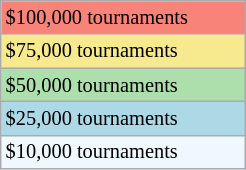<table class="wikitable" style="font-size:85%; width:13%;">
<tr style="background:#f88379;">
<td>$100,000 tournaments</td>
</tr>
<tr style="background:#f7e98e;">
<td>$75,000 tournaments</td>
</tr>
<tr style="background:#addfad;">
<td>$50,000 tournaments</td>
</tr>
<tr style="background:lightblue;">
<td>$25,000 tournaments</td>
</tr>
<tr style="background:#f0f8ff;">
<td>$10,000 tournaments</td>
</tr>
</table>
